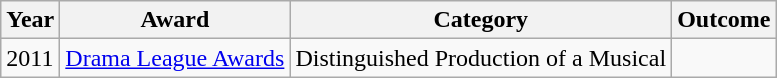<table class="wikitable sortable">
<tr>
<th><strong>Year</strong></th>
<th><strong>Award</strong></th>
<th><strong>Category</strong></th>
<th><strong>Outcome</strong></th>
</tr>
<tr>
<td>2011</td>
<td><a href='#'>Drama League Awards</a></td>
<td>Distinguished Production of a Musical</td>
<td></td>
</tr>
</table>
